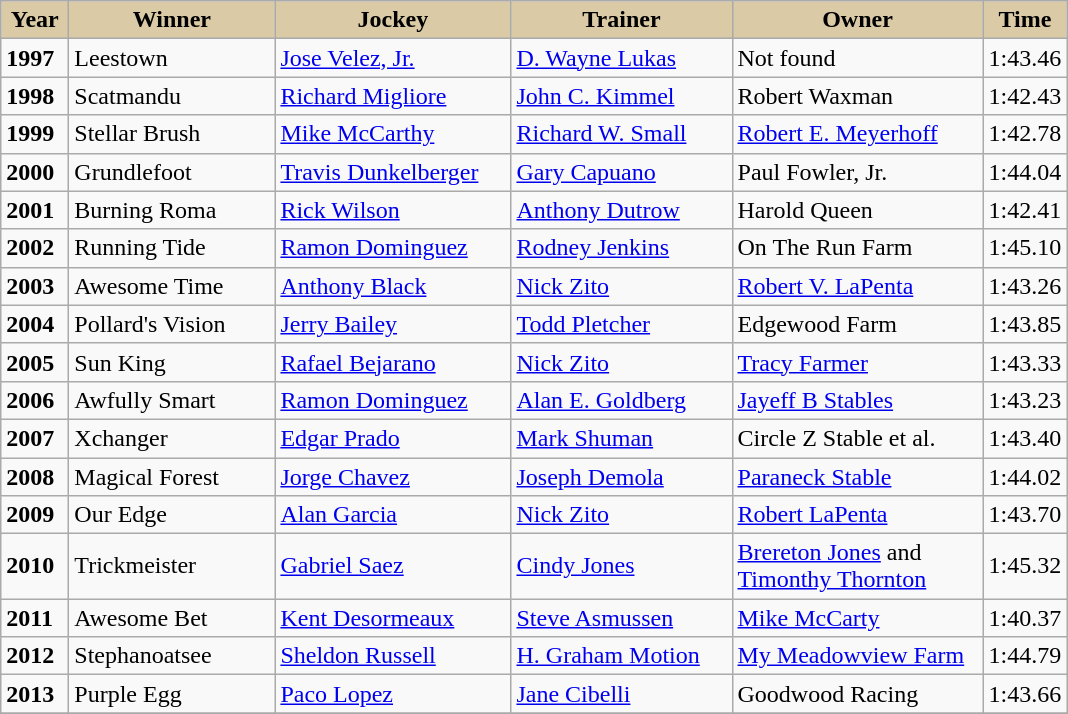<table class="wikitable sortable">
<tr>
<th style="background-color:#DACAA5; width:38px">Year<br></th>
<th style="background-color:#DACAA5; width:130px">Winner<br></th>
<th style="background-color:#DACAA5; width:150px">Jockey<br></th>
<th style="background-color:#DACAA5; width:140px">Trainer<br></th>
<th style="background-color:#DACAA5; width:160px">Owner<br></th>
<th style="background-color:#DACAA5">Time</th>
</tr>
<tr>
<td><strong>1997</strong></td>
<td>Leestown</td>
<td><a href='#'>Jose Velez, Jr.</a></td>
<td><a href='#'>D. Wayne Lukas</a></td>
<td>Not found</td>
<td>1:43.46</td>
</tr>
<tr>
<td><strong>1998</strong></td>
<td>Scatmandu</td>
<td><a href='#'>Richard Migliore</a></td>
<td><a href='#'>John C. Kimmel</a></td>
<td>Robert Waxman</td>
<td>1:42.43</td>
</tr>
<tr>
<td><strong>1999</strong></td>
<td>Stellar Brush</td>
<td><a href='#'>Mike McCarthy</a></td>
<td><a href='#'>Richard W. Small</a></td>
<td><a href='#'>Robert E. Meyerhoff</a></td>
<td>1:42.78</td>
</tr>
<tr>
<td><strong>2000</strong></td>
<td>Grundlefoot</td>
<td><a href='#'>Travis Dunkelberger</a></td>
<td><a href='#'>Gary Capuano</a></td>
<td>Paul Fowler, Jr.</td>
<td>1:44.04</td>
</tr>
<tr>
<td><strong>2001</strong></td>
<td>Burning Roma</td>
<td><a href='#'>Rick Wilson</a></td>
<td><a href='#'>Anthony Dutrow</a></td>
<td>Harold Queen</td>
<td>1:42.41</td>
</tr>
<tr>
<td><strong>2002</strong></td>
<td>Running Tide</td>
<td><a href='#'>Ramon Dominguez</a></td>
<td><a href='#'>Rodney Jenkins</a></td>
<td>On The Run Farm</td>
<td>1:45.10</td>
</tr>
<tr>
<td><strong>2003</strong></td>
<td>Awesome Time</td>
<td><a href='#'>Anthony Black</a></td>
<td><a href='#'>Nick Zito</a></td>
<td><a href='#'>Robert V. LaPenta</a></td>
<td>1:43.26</td>
</tr>
<tr>
<td><strong>2004</strong></td>
<td>Pollard's Vision</td>
<td><a href='#'>Jerry Bailey</a></td>
<td><a href='#'>Todd Pletcher</a></td>
<td>Edgewood Farm</td>
<td>1:43.85</td>
</tr>
<tr>
<td><strong>2005</strong></td>
<td>Sun King</td>
<td><a href='#'>Rafael Bejarano</a></td>
<td><a href='#'>Nick Zito</a></td>
<td><a href='#'>Tracy Farmer</a></td>
<td>1:43.33</td>
</tr>
<tr>
<td><strong>2006</strong></td>
<td>Awfully Smart</td>
<td><a href='#'>Ramon Dominguez</a></td>
<td><a href='#'>Alan E. Goldberg</a></td>
<td><a href='#'>Jayeff B Stables</a></td>
<td>1:43.23</td>
</tr>
<tr>
<td><strong>2007</strong></td>
<td>Xchanger</td>
<td><a href='#'>Edgar Prado</a></td>
<td><a href='#'>Mark Shuman</a></td>
<td>Circle Z Stable et al.</td>
<td>1:43.40</td>
</tr>
<tr>
<td><strong>2008</strong></td>
<td>Magical Forest</td>
<td><a href='#'>Jorge Chavez</a></td>
<td><a href='#'>Joseph Demola</a></td>
<td><a href='#'>Paraneck Stable</a></td>
<td>1:44.02</td>
</tr>
<tr>
<td><strong>2009</strong></td>
<td>Our Edge</td>
<td><a href='#'>Alan Garcia</a></td>
<td><a href='#'>Nick Zito</a></td>
<td><a href='#'>Robert LaPenta</a></td>
<td>1:43.70</td>
</tr>
<tr>
<td><strong>2010</strong></td>
<td>Trickmeister</td>
<td><a href='#'>Gabriel Saez</a></td>
<td><a href='#'>Cindy Jones</a></td>
<td><a href='#'>Brereton Jones</a> and <a href='#'>Timonthy Thornton</a></td>
<td>1:45.32</td>
</tr>
<tr>
<td><strong>2011</strong></td>
<td>Awesome Bet</td>
<td><a href='#'>Kent Desormeaux</a></td>
<td><a href='#'>Steve Asmussen</a></td>
<td><a href='#'>Mike McCarty</a></td>
<td>1:40.37</td>
</tr>
<tr>
<td><strong>2012</strong></td>
<td>Stephanoatsee</td>
<td><a href='#'>Sheldon Russell</a></td>
<td><a href='#'>H. Graham Motion</a></td>
<td><a href='#'>My Meadowview Farm</a></td>
<td>1:44.79</td>
</tr>
<tr>
<td><strong>2013</strong></td>
<td>Purple Egg</td>
<td><a href='#'>Paco Lopez</a></td>
<td><a href='#'>Jane Cibelli</a></td>
<td>Goodwood Racing</td>
<td>1:43.66</td>
</tr>
<tr>
</tr>
</table>
